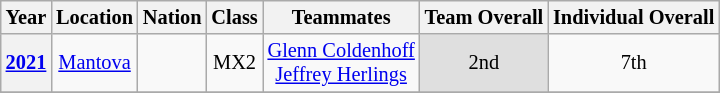<table class="wikitable" style="font-size: 85%; text-align:center">
<tr>
<th>Year</th>
<th>Location</th>
<th>Nation</th>
<th>Class</th>
<th>Teammates</th>
<th>Team Overall</th>
<th>Individual Overall</th>
</tr>
<tr>
<th><a href='#'>2021</a></th>
<td> <a href='#'>Mantova</a></td>
<td></td>
<td>MX2</td>
<td><a href='#'>Glenn Coldenhoff</a><br><a href='#'>Jeffrey Herlings</a></td>
<td style="background:#dfdfdf;">2nd</td>
<td>7th</td>
</tr>
<tr>
</tr>
</table>
